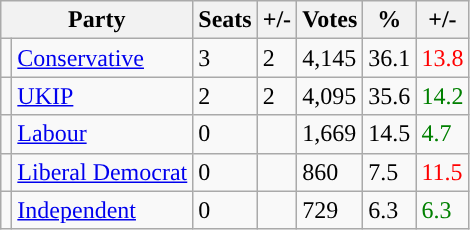<table class="wikitable sortable">
<tr>
<th colspan="2">Party</th>
<th>Seats</th>
<th>+/-</th>
<th>Votes</th>
<th>%</th>
<th>+/-</th>
</tr>
<tr>
<td style="background-color: "></td>
<td><a href='#'>Conservative</a></td>
<td>3</td>
<td> 2</td>
<td>4,145</td>
<td>36.1</td>
<td style="color:red">13.8</td>
</tr>
<tr>
<td style="background-color: "></td>
<td><a href='#'>UKIP</a></td>
<td>2</td>
<td> 2</td>
<td>4,095</td>
<td>35.6</td>
<td style="color:green">14.2</td>
</tr>
<tr>
<td style="background-color: "></td>
<td><a href='#'>Labour</a></td>
<td>0</td>
<td></td>
<td>1,669</td>
<td>14.5</td>
<td style="color:green">4.7</td>
</tr>
<tr>
<td style="background-color: "></td>
<td><a href='#'>Liberal Democrat</a></td>
<td>0</td>
<td></td>
<td>860</td>
<td>7.5</td>
<td style="color:red">11.5</td>
</tr>
<tr>
<td style="background-color: "></td>
<td><a href='#'>Independent</a></td>
<td>0</td>
<td></td>
<td>729</td>
<td>6.3</td>
<td style="color:green">6.3</td>
</tr>
</table>
